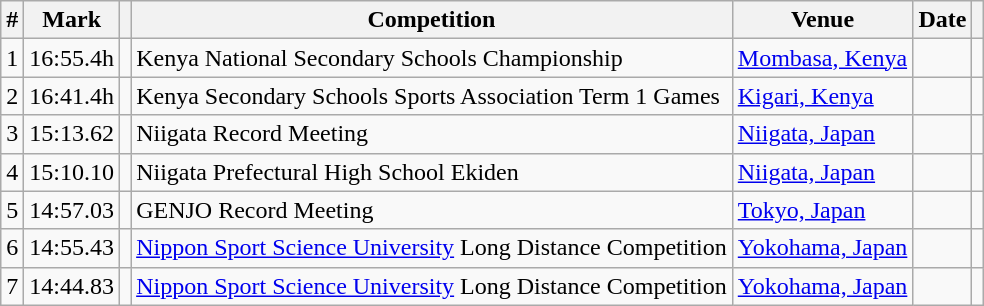<table class="wikitable sortable">
<tr>
<th>#</th>
<th>Mark</th>
<th class=unsortable></th>
<th>Competition</th>
<th>Venue</th>
<th>Date</th>
<th></th>
</tr>
<tr>
<td align=center>1</td>
<td align=right>16:55.4h</td>
<td></td>
<td>Kenya National Secondary Schools Championship</td>
<td><a href='#'>Mombasa, Kenya</a></td>
<td align=right></td>
<td></td>
</tr>
<tr>
<td align=center>2</td>
<td align=right>16:41.4h</td>
<td></td>
<td>Kenya Secondary Schools Sports Association Term 1 Games</td>
<td><a href='#'>Kigari, Kenya</a></td>
<td align=right></td>
<td></td>
</tr>
<tr>
<td align=center>3</td>
<td align=right>15:13.62</td>
<td></td>
<td>Niigata Record Meeting</td>
<td><a href='#'>Niigata, Japan</a></td>
<td align=right></td>
<td></td>
</tr>
<tr>
<td align=center>4</td>
<td align=right>15:10.10</td>
<td></td>
<td>Niigata Prefectural High School Ekiden</td>
<td><a href='#'>Niigata, Japan</a></td>
<td align=right></td>
<td></td>
</tr>
<tr>
<td align=center>5</td>
<td align=right>14:57.03</td>
<td></td>
<td>GENJO Record Meeting</td>
<td><a href='#'>Tokyo, Japan</a></td>
<td align=right></td>
<td></td>
</tr>
<tr>
<td align=center>6</td>
<td align=right>14:55.43</td>
<td></td>
<td><a href='#'>Nippon Sport Science University</a> Long Distance Competition</td>
<td><a href='#'>Yokohama, Japan</a></td>
<td align=right></td>
<td></td>
</tr>
<tr>
<td align=center>7</td>
<td align=right>14:44.83</td>
<td></td>
<td><a href='#'>Nippon Sport Science University</a> Long Distance Competition</td>
<td><a href='#'>Yokohama, Japan</a></td>
<td align=right></td>
<td></td>
</tr>
</table>
